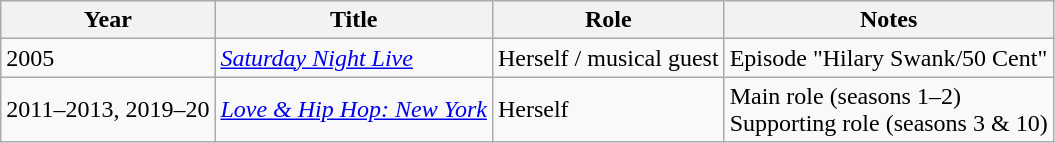<table class="wikitable">
<tr>
<th>Year</th>
<th>Title</th>
<th>Role</th>
<th>Notes</th>
</tr>
<tr>
<td>2005</td>
<td><em><a href='#'>Saturday Night Live</a></em></td>
<td>Herself / musical guest</td>
<td>Episode "Hilary Swank/50 Cent"</td>
</tr>
<tr>
<td>2011–2013, 2019–20</td>
<td><em><a href='#'>Love & Hip Hop: New York</a></em></td>
<td>Herself</td>
<td>Main role (seasons 1–2) <br>Supporting role (seasons 3 & 10)</td>
</tr>
</table>
